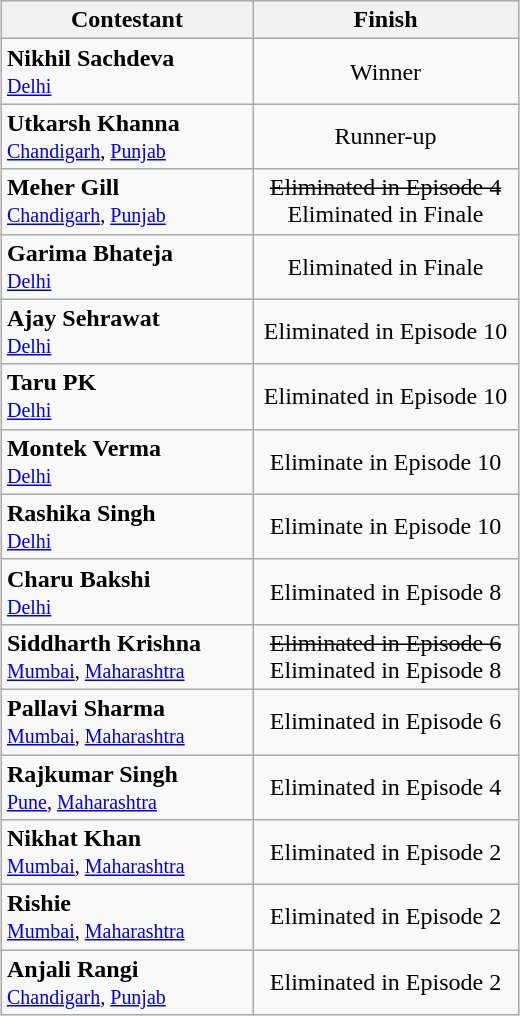<table class="wikitable" style="margin:auto; text-align:center">
<tr>
<th width=160>Contestant</th>
<th width=170>Finish</th>
</tr>
<tr>
<td align="left"><strong>Nikhil Sachdeva </strong><br><small><a href='#'>Delhi</a> </small></td>
<td>Winner</td>
</tr>
<tr>
<td align="left"><strong>Utkarsh Khanna</strong><br><small><a href='#'>Chandigarh</a>, <a href='#'>Punjab</a> </small></td>
<td>Runner-up</td>
</tr>
<tr>
<td align="left"><strong>Meher Gill</strong><br><small><a href='#'>Chandigarh</a>, <a href='#'>Punjab</a> </small></td>
<td><s>Eliminated in Episode 4</s><br>Eliminated in Finale</td>
</tr>
<tr>
<td align="left"><strong>Garima Bhateja </strong><br><small><a href='#'>Delhi</a> </small></td>
<td>Eliminated in Finale</td>
</tr>
<tr>
<td align="left"><strong>Ajay Sehrawat</strong><br><small><a href='#'>Delhi</a> </small></td>
<td>Eliminated in Episode 10</td>
</tr>
<tr>
<td align="left"><strong>Taru PK</strong><br><small><a href='#'>Delhi</a></small></td>
<td>Eliminated in Episode 10</td>
</tr>
<tr>
<td align="left"><strong>Montek Verma</strong><br><small><a href='#'>Delhi</a> </small></td>
<td>Eliminate in Episode 10</td>
</tr>
<tr>
<td align="left"><strong>Rashika Singh</strong><br><small><a href='#'>Delhi</a></small></td>
<td>Eliminate in Episode 10</td>
</tr>
<tr>
<td align="left"><strong>Charu Bakshi</strong><br><small><a href='#'>Delhi</a> </small></td>
<td>Eliminated in Episode 8</td>
</tr>
<tr>
<td align="left"><strong>Siddharth Krishna</strong><br><small><a href='#'>Mumbai</a>, <a href='#'>Maharashtra</a> </small></td>
<td><s>Eliminated in Episode 6</s><br>Eliminated in Episode 8</td>
</tr>
<tr>
<td align="left"><strong>Pallavi Sharma</strong><br><small><a href='#'>Mumbai</a>, <a href='#'>Maharashtra</a> </small></td>
<td>Eliminated in Episode 6</td>
</tr>
<tr>
<td align="left"><strong>Rajkumar Singh</strong><br><small><a href='#'>Pune</a>, <a href='#'>Maharashtra</a> </small></td>
<td>Eliminated in Episode 4</td>
</tr>
<tr>
<td align="left"><strong>Nikhat Khan</strong><br><small><a href='#'>Mumbai</a>, <a href='#'>Maharashtra</a> </small></td>
<td>Eliminated in Episode 2</td>
</tr>
<tr>
<td align="left"><strong>Rishie</strong><br><small><a href='#'>Mumbai</a>, <a href='#'>Maharashtra</a> </small></td>
<td>Eliminated in Episode 2</td>
</tr>
<tr>
<td align="left"><strong>Anjali Rangi</strong><br><small><a href='#'>Chandigarh</a>, <a href='#'>Punjab</a> </small></td>
<td>Eliminated in Episode 2</td>
</tr>
</table>
